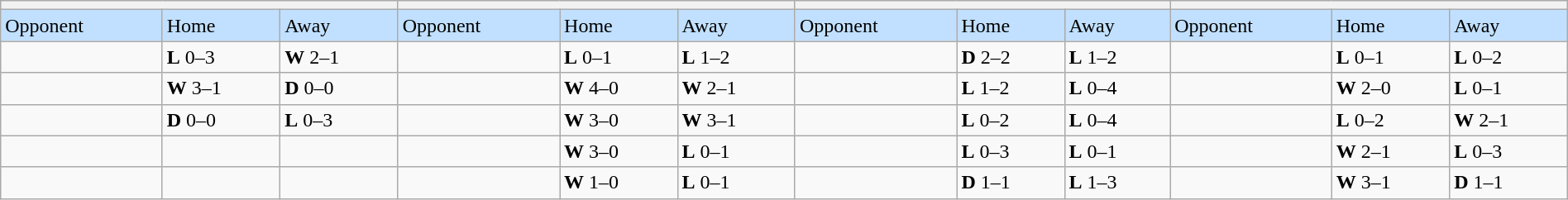<table class="wikitable" style="text-align: centre;width: 100%">
<tr>
<th colspan=3></th>
<th colspan=3></th>
<th colspan=3></th>
<th colspan=3></th>
</tr>
<tr bgcolor=#c1e0ff>
<td>Opponent</td>
<td>Home</td>
<td>Away</td>
<td>Opponent</td>
<td>Home</td>
<td>Away</td>
<td>Opponent</td>
<td>Home</td>
<td>Away</td>
<td>Opponent</td>
<td>Home</td>
<td>Away</td>
</tr>
<tr>
<td align=left></td>
<td><strong>L</strong> 0–3</td>
<td><strong>W</strong> 2–1</td>
<td align=left></td>
<td><strong>L</strong> 0–1</td>
<td><strong>L</strong> 1–2</td>
<td align=left></td>
<td><strong>D</strong> 2–2</td>
<td><strong>L</strong> 1–2</td>
<td align=left></td>
<td><strong>L</strong> 0–1</td>
<td><strong>L</strong> 0–2</td>
</tr>
<tr>
<td align=left></td>
<td><strong>W</strong> 3–1</td>
<td><strong>D</strong> 0–0</td>
<td align=left></td>
<td><strong>W</strong> 4–0</td>
<td><strong>W</strong> 2–1</td>
<td align=left></td>
<td><strong>L</strong> 1–2</td>
<td><strong>L</strong> 0–4</td>
<td align=left></td>
<td><strong>W</strong> 2–0</td>
<td><strong>L</strong> 0–1</td>
</tr>
<tr>
<td align=left></td>
<td><strong>D</strong> 0–0</td>
<td><strong>L</strong> 0–3</td>
<td align=left></td>
<td><strong>W</strong> 3–0</td>
<td><strong>W</strong> 3–1</td>
<td align=left></td>
<td><strong>L</strong> 0–2</td>
<td><strong>L</strong> 0–4</td>
<td align=left></td>
<td><strong>L</strong> 0–2</td>
<td><strong>W</strong> 2–1</td>
</tr>
<tr>
<td></td>
<td></td>
<td></td>
<td align=left></td>
<td><strong>W</strong> 3–0</td>
<td><strong>L</strong> 0–1</td>
<td align=left></td>
<td><strong>L</strong> 0–3</td>
<td><strong>L</strong> 0–1</td>
<td align=left></td>
<td><strong>W</strong> 2–1</td>
<td><strong>L</strong> 0–3</td>
</tr>
<tr>
<td></td>
<td></td>
<td></td>
<td align=left></td>
<td><strong>W</strong> 1–0</td>
<td><strong>L</strong> 0–1</td>
<td align=left></td>
<td><strong>D</strong> 1–1</td>
<td><strong>L</strong> 1–3</td>
<td align=left></td>
<td><strong>W</strong> 3–1</td>
<td><strong>D</strong> 1–1</td>
</tr>
</table>
